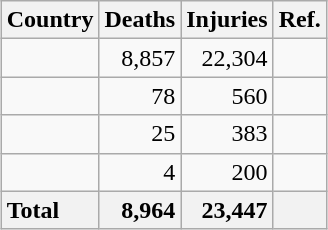<table class="wikitable sortable floatright" style="clear:right; margin-left:7px; margin-top:0; margin-right:0; margin-bottom:3px;">
<tr>
<th>Country</th>
<th>Deaths</th>
<th>Injuries</th>
<th>Ref.</th>
</tr>
<tr>
<td></td>
<td align=right>8,857</td>
<td align=right>22,304</td>
<td></td>
</tr>
<tr>
<td></td>
<td align=right>78</td>
<td align=right>560</td>
<td></td>
</tr>
<tr>
<td></td>
<td align=right>25</td>
<td align=right>383</td>
<td></td>
</tr>
<tr>
<td></td>
<td align=right>4</td>
<td align=right>200</td>
<td></td>
</tr>
<tr>
<th style="text-align:left">Total</th>
<th style="text-align:right">8,964</th>
<th style="text-align:right">23,447</th>
<th></th>
</tr>
</table>
